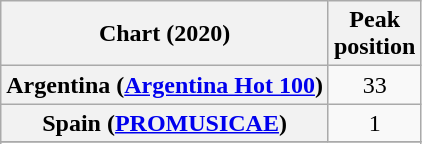<table class="wikitable sortable plainrowheaders" style="text-align:center">
<tr>
<th scope="col">Chart (2020)</th>
<th scope="col">Peak<br>position</th>
</tr>
<tr>
<th scope="row">Argentina (<a href='#'>Argentina Hot 100</a>)</th>
<td>33</td>
</tr>
<tr>
<th scope="row">Spain (<a href='#'>PROMUSICAE</a>)</th>
<td>1</td>
</tr>
<tr>
</tr>
<tr>
</tr>
</table>
